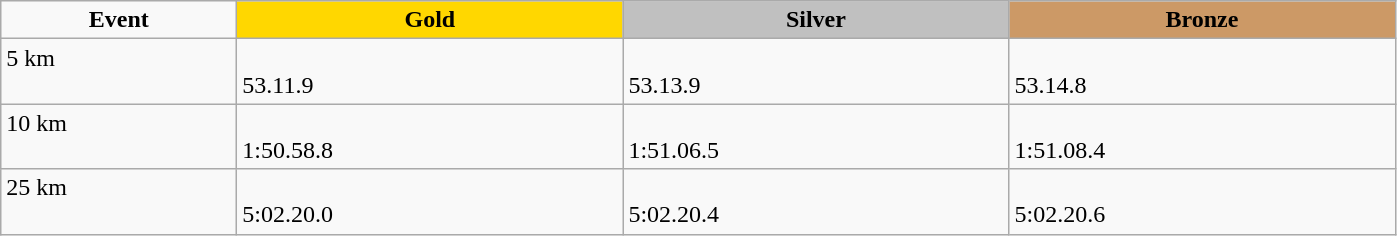<table class="wikitable" style="text-align:left">
<tr align="center">
<td width=150><strong>Event</strong></td>
<td width=250 bgcolor=gold><strong>Gold</strong></td>
<td width=250 bgcolor=silver><strong>Silver</strong></td>
<td width=250 bgcolor=CC9966><strong>Bronze</strong></td>
</tr>
<tr valign="top">
<td>5 km<br><div></div></td>
<td><br>53.11.9</td>
<td><br>53.13.9</td>
<td><br>53.14.8</td>
</tr>
<tr valign="top">
<td>10 km<br><div></div></td>
<td><br>1:50.58.8</td>
<td><br>1:51.06.5</td>
<td><br>1:51.08.4</td>
</tr>
<tr valign="top">
<td>25 km<br><div></div></td>
<td><br>5:02.20.0</td>
<td><br>5:02.20.4</td>
<td><br>5:02.20.6</td>
</tr>
</table>
